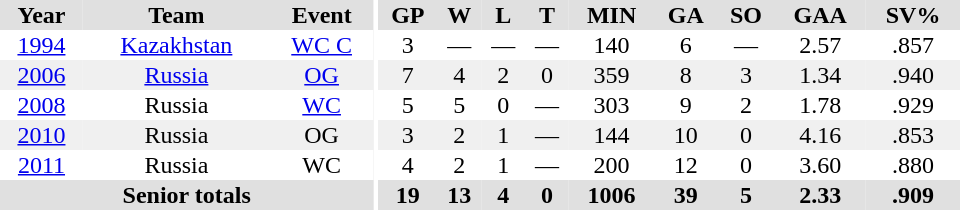<table border="0" cellpadding="1" cellspacing="0" ID="Table3" style="text-align:center; width:40em">
<tr ALIGN="center" bgcolor="#e0e0e0">
<th>Year</th>
<th>Team</th>
<th>Event</th>
<th rowspan="99" bgcolor="#ffffff"></th>
<th>GP</th>
<th>W</th>
<th>L</th>
<th>T</th>
<th>MIN</th>
<th>GA</th>
<th>SO</th>
<th>GAA</th>
<th>SV%</th>
</tr>
<tr>
<td><a href='#'>1994</a></td>
<td><a href='#'>Kazakhstan</a></td>
<td><a href='#'>WC C</a></td>
<td>3</td>
<td>—</td>
<td>—</td>
<td>—</td>
<td>140</td>
<td>6</td>
<td>—</td>
<td>2.57</td>
<td>.857</td>
</tr>
<tr bgcolor="#f0f0f0">
<td><a href='#'>2006</a></td>
<td><a href='#'>Russia</a></td>
<td><a href='#'>OG</a></td>
<td>7</td>
<td>4</td>
<td>2</td>
<td>0</td>
<td>359</td>
<td>8</td>
<td>3</td>
<td>1.34</td>
<td>.940</td>
</tr>
<tr>
<td><a href='#'>2008</a></td>
<td>Russia</td>
<td><a href='#'>WC</a></td>
<td>5</td>
<td>5</td>
<td>0</td>
<td>—</td>
<td>303</td>
<td>9</td>
<td>2</td>
<td>1.78</td>
<td>.929</td>
</tr>
<tr bgcolor="#f0f0f0">
<td><a href='#'>2010</a></td>
<td>Russia</td>
<td>OG</td>
<td>3</td>
<td>2</td>
<td>1</td>
<td>—</td>
<td>144</td>
<td>10</td>
<td>0</td>
<td>4.16</td>
<td>.853</td>
</tr>
<tr>
<td><a href='#'>2011</a></td>
<td>Russia</td>
<td>WC</td>
<td>4</td>
<td>2</td>
<td>1</td>
<td>—</td>
<td>200</td>
<td>12</td>
<td>0</td>
<td>3.60</td>
<td>.880</td>
</tr>
<tr bgcolor="#e0e0e0">
<th colspan="3">Senior totals</th>
<th>19</th>
<th>13</th>
<th>4</th>
<th>0</th>
<th>1006</th>
<th>39</th>
<th>5</th>
<th>2.33</th>
<th>.909</th>
</tr>
</table>
